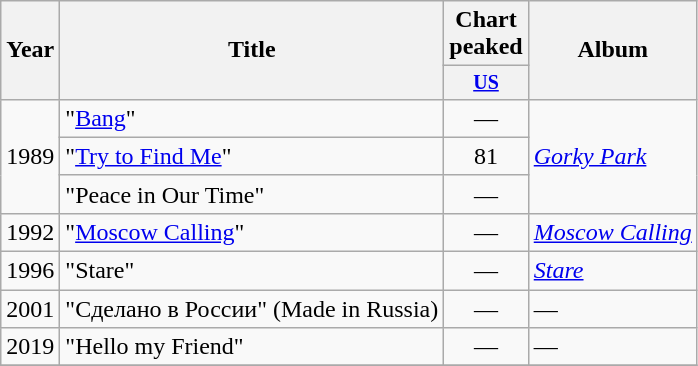<table class="wikitable" style=text-align:center;>
<tr>
<th rowspan=2>Year</th>
<th rowspan=2>Title</th>
<th colspan=1>Chart peaked</th>
<th rowspan=2>Album</th>
</tr>
<tr style=font-size:smaller;>
<th width=35><a href='#'>US</a></th>
</tr>
<tr>
<td rowspan="3">1989</td>
<td align=left>"<a href='#'>Bang</a>"</td>
<td>—</td>
<td align=left rowspan="3"><em><a href='#'>Gorky Park</a></em></td>
</tr>
<tr>
<td align=left>"<a href='#'>Try to Find Me</a>"</td>
<td>81</td>
</tr>
<tr>
<td align=left>"Peace in Our Time"</td>
<td>—</td>
</tr>
<tr>
<td>1992</td>
<td align=left>"<a href='#'>Moscow Calling</a>"</td>
<td>—</td>
<td align=left rowspan="1"><em><a href='#'>Moscow Calling</a></em></td>
</tr>
<tr>
<td>1996</td>
<td align=left>"Stare"</td>
<td>—</td>
<td align=left rowspan="1"><em><a href='#'>Stare</a></em></td>
</tr>
<tr>
<td>2001</td>
<td align=left>"Сделано в России" (Made in Russia)</td>
<td>—</td>
<td align=left rowspan="1">—</td>
</tr>
<tr>
<td>2019</td>
<td align=left>"Hello my Friend"</td>
<td>—</td>
<td align=left rowspan="1">—</td>
</tr>
<tr>
</tr>
</table>
